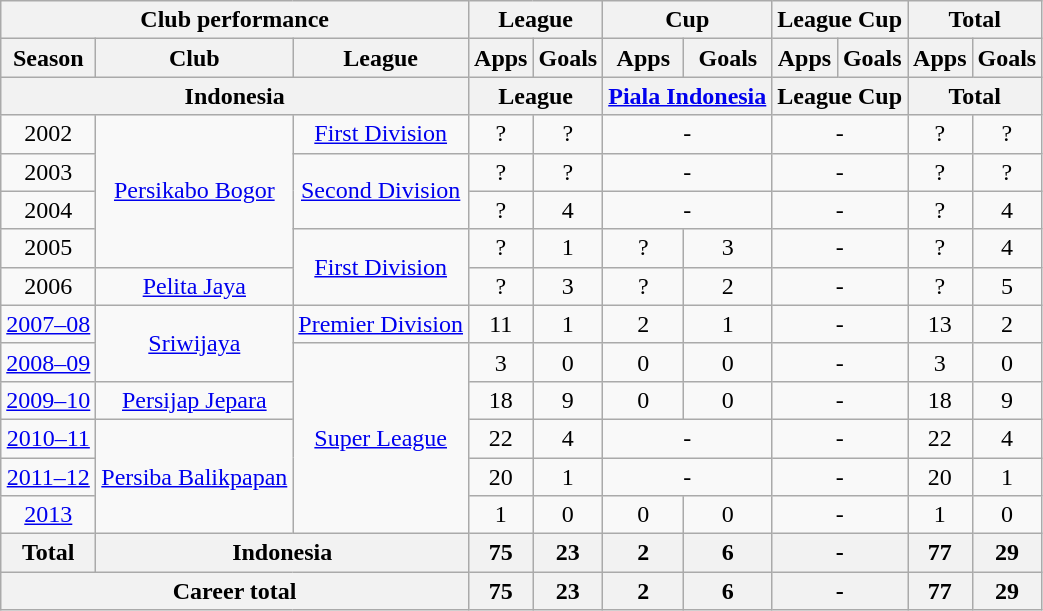<table class="wikitable" style="text-align:center;">
<tr>
<th colspan=3>Club performance</th>
<th colspan=2>League</th>
<th colspan=2>Cup</th>
<th colspan=2>League Cup</th>
<th colspan=2>Total</th>
</tr>
<tr>
<th>Season</th>
<th>Club</th>
<th>League</th>
<th>Apps</th>
<th>Goals</th>
<th>Apps</th>
<th>Goals</th>
<th>Apps</th>
<th>Goals</th>
<th>Apps</th>
<th>Goals</th>
</tr>
<tr>
<th colspan=3>Indonesia</th>
<th colspan=2>League</th>
<th colspan=2><a href='#'>Piala Indonesia</a></th>
<th colspan=2>League Cup</th>
<th colspan=2>Total</th>
</tr>
<tr>
<td>2002</td>
<td rowspan="4"><a href='#'>Persikabo Bogor</a></td>
<td><a href='#'>First Division</a></td>
<td>?</td>
<td>?</td>
<td colspan="2">-</td>
<td colspan="2">-</td>
<td>?</td>
<td>?</td>
</tr>
<tr>
<td>2003</td>
<td rowspan="2"><a href='#'>Second Division</a></td>
<td>?</td>
<td>?</td>
<td colspan="2">-</td>
<td colspan="2">-</td>
<td>?</td>
<td>?</td>
</tr>
<tr>
<td>2004</td>
<td>?</td>
<td>4</td>
<td colspan="2">-</td>
<td colspan="2">-</td>
<td>?</td>
<td>4</td>
</tr>
<tr>
<td>2005</td>
<td rowspan="2"><a href='#'>First Division</a></td>
<td>?</td>
<td>1</td>
<td>?</td>
<td>3</td>
<td colspan="2">-</td>
<td>?</td>
<td>4</td>
</tr>
<tr>
<td>2006</td>
<td><a href='#'>Pelita Jaya</a></td>
<td>?</td>
<td>3</td>
<td>?</td>
<td>2</td>
<td colspan="2">-</td>
<td>?</td>
<td>5</td>
</tr>
<tr>
<td><a href='#'>2007–08</a></td>
<td rowspan="2"><a href='#'>Sriwijaya</a></td>
<td><a href='#'>Premier Division</a></td>
<td>11</td>
<td>1</td>
<td>2</td>
<td>1</td>
<td colspan="2">-</td>
<td>13</td>
<td>2</td>
</tr>
<tr>
<td><a href='#'>2008–09</a></td>
<td rowspan="5"><a href='#'>Super League</a></td>
<td>3</td>
<td>0</td>
<td>0</td>
<td>0</td>
<td colspan="2">-</td>
<td>3</td>
<td>0</td>
</tr>
<tr>
<td><a href='#'>2009–10</a></td>
<td><a href='#'>Persijap Jepara</a></td>
<td>18</td>
<td>9</td>
<td>0</td>
<td>0</td>
<td colspan="2">-</td>
<td>18</td>
<td>9</td>
</tr>
<tr>
<td><a href='#'>2010–11</a></td>
<td rowspan="3"><a href='#'>Persiba Balikpapan</a></td>
<td>22</td>
<td>4</td>
<td colspan="2">-</td>
<td colspan="2">-</td>
<td>22</td>
<td>4</td>
</tr>
<tr>
<td><a href='#'>2011–12</a></td>
<td>20</td>
<td>1</td>
<td colspan="2">-</td>
<td colspan="2">-</td>
<td>20</td>
<td>1</td>
</tr>
<tr>
<td><a href='#'>2013</a></td>
<td>1</td>
<td>0</td>
<td>0</td>
<td>0</td>
<td colspan="2">-</td>
<td>1</td>
<td>0</td>
</tr>
<tr>
<th rowspan=1>Total</th>
<th colspan=2>Indonesia</th>
<th>75</th>
<th>23</th>
<th>2</th>
<th>6</th>
<th colspan="2">-</th>
<th>77</th>
<th>29</th>
</tr>
<tr>
<th colspan=3>Career total</th>
<th>75</th>
<th>23</th>
<th>2</th>
<th>6</th>
<th colspan="2">-</th>
<th>77</th>
<th>29</th>
</tr>
</table>
